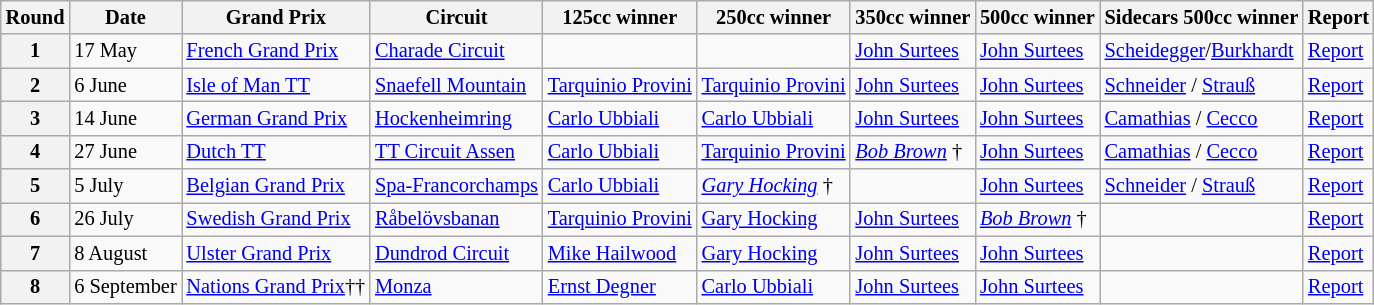<table class="wikitable" style="font-size: 85%">
<tr>
<th>Round</th>
<th>Date</th>
<th>Grand Prix</th>
<th>Circuit</th>
<th>125cc winner</th>
<th>250cc winner</th>
<th>350cc winner</th>
<th>500cc winner</th>
<th>Sidecars 500cc winner</th>
<th>Report</th>
</tr>
<tr>
<th>1</th>
<td>17 May</td>
<td> <a href='#'>French Grand Prix</a></td>
<td><a href='#'>Charade Circuit</a></td>
<td></td>
<td></td>
<td> <a href='#'>John Surtees</a></td>
<td> <a href='#'>John Surtees</a></td>
<td><a href='#'>Scheidegger</a>/<a href='#'>Burkhardt</a></td>
<td><a href='#'>Report</a></td>
</tr>
<tr>
<th>2</th>
<td>6 June</td>
<td> <a href='#'>Isle of Man TT</a></td>
<td><a href='#'>Snaefell Mountain</a></td>
<td> <a href='#'>Tarquinio Provini</a></td>
<td> <a href='#'>Tarquinio Provini</a></td>
<td> <a href='#'>John Surtees</a></td>
<td> <a href='#'>John Surtees</a></td>
<td> <a href='#'>Schneider</a> / <a href='#'>Strauß</a></td>
<td><a href='#'>Report</a></td>
</tr>
<tr>
<th>3</th>
<td>14 June</td>
<td> <a href='#'>German Grand Prix</a></td>
<td><a href='#'>Hockenheimring</a></td>
<td> <a href='#'>Carlo Ubbiali</a></td>
<td> <a href='#'>Carlo Ubbiali</a></td>
<td> <a href='#'>John Surtees</a></td>
<td> <a href='#'>John Surtees</a></td>
<td>  <a href='#'>Camathias</a> / <a href='#'>Cecco</a></td>
<td><a href='#'>Report</a></td>
</tr>
<tr>
<th>4</th>
<td>27 June</td>
<td> <a href='#'>Dutch TT</a></td>
<td><a href='#'>TT Circuit Assen</a></td>
<td> <a href='#'>Carlo Ubbiali</a></td>
<td> <a href='#'>Tarquinio Provini</a></td>
<td> <em><a href='#'>Bob Brown</a></em> †</td>
<td> <a href='#'>John Surtees</a></td>
<td>  <a href='#'>Camathias</a> / <a href='#'>Cecco</a></td>
<td><a href='#'>Report</a></td>
</tr>
<tr>
<th>5</th>
<td>5 July</td>
<td> <a href='#'>Belgian Grand Prix</a></td>
<td><a href='#'>Spa-Francorchamps</a></td>
<td> <a href='#'>Carlo Ubbiali</a></td>
<td> <em><a href='#'>Gary Hocking</a></em> †</td>
<td></td>
<td> <a href='#'>John Surtees</a></td>
<td> <a href='#'>Schneider</a> / <a href='#'>Strauß</a></td>
<td><a href='#'>Report</a></td>
</tr>
<tr>
<th>6</th>
<td>26 July</td>
<td> <a href='#'>Swedish Grand Prix</a></td>
<td><a href='#'>Råbelövsbanan</a></td>
<td> <a href='#'>Tarquinio Provini</a></td>
<td> <a href='#'>Gary Hocking</a></td>
<td> <a href='#'>John Surtees</a></td>
<td> <em><a href='#'>Bob Brown</a></em> †</td>
<td></td>
<td><a href='#'>Report</a></td>
</tr>
<tr>
<th>7</th>
<td>8 August</td>
<td> <a href='#'>Ulster Grand Prix</a></td>
<td><a href='#'>Dundrod Circuit</a></td>
<td> <a href='#'>Mike Hailwood</a></td>
<td> <a href='#'>Gary Hocking</a></td>
<td> <a href='#'>John Surtees</a></td>
<td> <a href='#'>John Surtees</a></td>
<td></td>
<td><a href='#'>Report</a></td>
</tr>
<tr>
<th>8</th>
<td>6 September</td>
<td> <a href='#'>Nations Grand Prix</a>††</td>
<td><a href='#'>Monza</a></td>
<td> <a href='#'>Ernst Degner</a></td>
<td> <a href='#'>Carlo Ubbiali</a></td>
<td> <a href='#'>John Surtees</a></td>
<td> <a href='#'>John Surtees</a></td>
<td></td>
<td><a href='#'>Report</a></td>
</tr>
</table>
